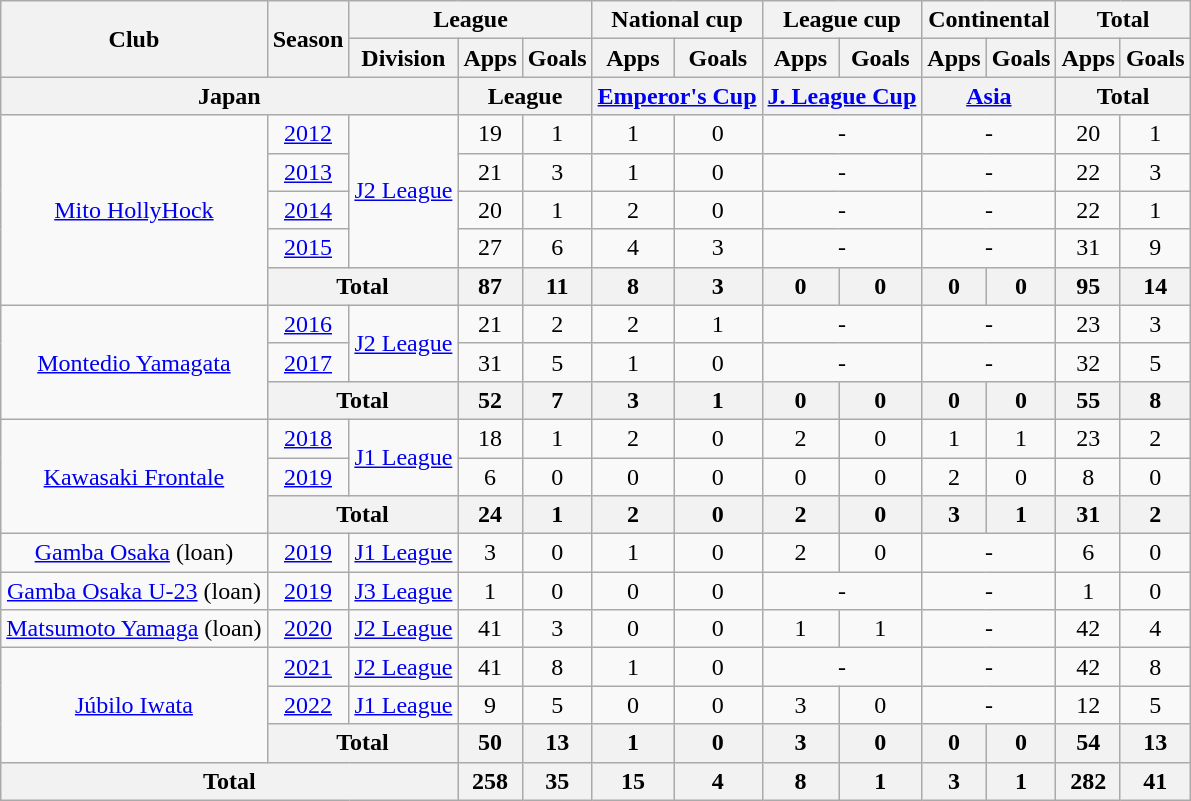<table class="wikitable" style="text-align:center;">
<tr>
<th rowspan=2>Club</th>
<th rowspan=2>Season</th>
<th colspan=3>League</th>
<th colspan=2>National cup</th>
<th colspan=2>League cup</th>
<th colspan=2>Continental</th>
<th colspan=2>Total</th>
</tr>
<tr>
<th>Division</th>
<th>Apps</th>
<th>Goals</th>
<th>Apps</th>
<th>Goals</th>
<th>Apps</th>
<th>Goals</th>
<th>Apps</th>
<th>Goals</th>
<th>Apps</th>
<th>Goals</th>
</tr>
<tr>
<th colspan=3>Japan</th>
<th colspan=2>League</th>
<th colspan=2><a href='#'>Emperor's Cup</a></th>
<th colspan=2><a href='#'>J. League Cup</a></th>
<th colspan=2><a href='#'>Asia</a></th>
<th colspan=2>Total</th>
</tr>
<tr>
<td rowspan="5"><a href='#'>Mito HollyHock</a></td>
<td><a href='#'>2012</a></td>
<td rowspan="4"><a href='#'>J2 League</a></td>
<td>19</td>
<td>1</td>
<td>1</td>
<td>0</td>
<td colspan="2">-</td>
<td colspan="2">-</td>
<td>20</td>
<td>1</td>
</tr>
<tr>
<td><a href='#'>2013</a></td>
<td>21</td>
<td>3</td>
<td>1</td>
<td>0</td>
<td colspan="2">-</td>
<td colspan="2">-</td>
<td>22</td>
<td>3</td>
</tr>
<tr>
<td><a href='#'>2014</a></td>
<td>20</td>
<td>1</td>
<td>2</td>
<td>0</td>
<td colspan="2">-</td>
<td colspan="2">-</td>
<td>22</td>
<td>1</td>
</tr>
<tr>
<td><a href='#'>2015</a></td>
<td>27</td>
<td>6</td>
<td>4</td>
<td>3</td>
<td colspan="2">-</td>
<td colspan="2">-</td>
<td>31</td>
<td>9</td>
</tr>
<tr>
<th colspan="2">Total</th>
<th>87</th>
<th>11</th>
<th>8</th>
<th>3</th>
<th>0</th>
<th>0</th>
<th>0</th>
<th>0</th>
<th>95</th>
<th>14</th>
</tr>
<tr>
<td rowspan="3"><a href='#'>Montedio Yamagata</a></td>
<td><a href='#'>2016</a></td>
<td rowspan="2"><a href='#'>J2 League</a></td>
<td>21</td>
<td>2</td>
<td>2</td>
<td>1</td>
<td colspan="2">-</td>
<td colspan="2">-</td>
<td>23</td>
<td>3</td>
</tr>
<tr>
<td><a href='#'>2017</a></td>
<td>31</td>
<td>5</td>
<td>1</td>
<td>0</td>
<td colspan="2">-</td>
<td colspan="2">-</td>
<td>32</td>
<td>5</td>
</tr>
<tr>
<th colspan="2">Total</th>
<th>52</th>
<th>7</th>
<th>3</th>
<th>1</th>
<th>0</th>
<th>0</th>
<th>0</th>
<th>0</th>
<th>55</th>
<th>8</th>
</tr>
<tr>
<td rowspan="3"><a href='#'>Kawasaki Frontale</a></td>
<td><a href='#'>2018</a></td>
<td rowspan="2"><a href='#'>J1 League</a></td>
<td>18</td>
<td>1</td>
<td>2</td>
<td>0</td>
<td>2</td>
<td>0</td>
<td>1</td>
<td>1</td>
<td>23</td>
<td>2</td>
</tr>
<tr>
<td><a href='#'>2019</a></td>
<td>6</td>
<td>0</td>
<td>0</td>
<td>0</td>
<td>0</td>
<td>0</td>
<td>2</td>
<td>0</td>
<td>8</td>
<td>0</td>
</tr>
<tr>
<th colspan="2">Total</th>
<th>24</th>
<th>1</th>
<th>2</th>
<th>0</th>
<th>2</th>
<th>0</th>
<th>3</th>
<th>1</th>
<th>31</th>
<th>2</th>
</tr>
<tr>
<td><a href='#'>Gamba Osaka</a> (loan)</td>
<td><a href='#'>2019</a></td>
<td><a href='#'>J1 League</a></td>
<td>3</td>
<td>0</td>
<td>1</td>
<td>0</td>
<td>2</td>
<td>0</td>
<td colspan="2">-</td>
<td>6</td>
<td>0</td>
</tr>
<tr>
<td><a href='#'>Gamba Osaka U-23</a> (loan)</td>
<td><a href='#'>2019</a></td>
<td><a href='#'>J3 League</a></td>
<td>1</td>
<td>0</td>
<td>0</td>
<td>0</td>
<td colspan="2">-</td>
<td colspan="2">-</td>
<td>1</td>
<td>0</td>
</tr>
<tr>
<td><a href='#'>Matsumoto Yamaga</a> (loan)</td>
<td><a href='#'>2020</a></td>
<td><a href='#'>J2 League</a></td>
<td>41</td>
<td>3</td>
<td>0</td>
<td>0</td>
<td>1</td>
<td>1</td>
<td colspan="2">-</td>
<td>42</td>
<td>4</td>
</tr>
<tr>
<td rowspan="3"><a href='#'>Júbilo Iwata</a></td>
<td><a href='#'>2021</a></td>
<td><a href='#'>J2 League</a></td>
<td>41</td>
<td>8</td>
<td>1</td>
<td>0</td>
<td colspan="2">-</td>
<td colspan="2">-</td>
<td>42</td>
<td>8</td>
</tr>
<tr>
<td><a href='#'>2022</a></td>
<td><a href='#'>J1 League</a></td>
<td>9</td>
<td>5</td>
<td>0</td>
<td>0</td>
<td>3</td>
<td>0</td>
<td colspan="2">-</td>
<td>12</td>
<td>5</td>
</tr>
<tr>
<th colspan="2">Total</th>
<th>50</th>
<th>13</th>
<th>1</th>
<th>0</th>
<th>3</th>
<th>0</th>
<th>0</th>
<th>0</th>
<th>54</th>
<th>13</th>
</tr>
<tr>
<th colspan=3>Total</th>
<th>258</th>
<th>35</th>
<th>15</th>
<th>4</th>
<th>8</th>
<th>1</th>
<th>3</th>
<th>1</th>
<th>282</th>
<th>41</th>
</tr>
</table>
